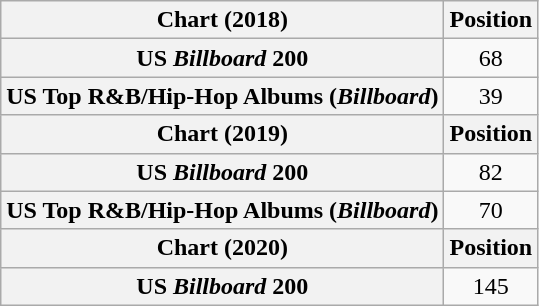<table class="wikitable plainrowheaders" style="text-align:center">
<tr>
<th scope="col">Chart (2018)</th>
<th scope="col">Position</th>
</tr>
<tr>
<th scope="row">US <em>Billboard</em> 200</th>
<td>68</td>
</tr>
<tr>
<th scope="row">US Top R&B/Hip-Hop Albums (<em>Billboard</em>)</th>
<td>39</td>
</tr>
<tr>
<th scope="col">Chart (2019)</th>
<th scope="col">Position</th>
</tr>
<tr>
<th scope="row">US <em>Billboard</em> 200</th>
<td>82</td>
</tr>
<tr>
<th scope="row">US Top R&B/Hip-Hop Albums (<em>Billboard</em>)</th>
<td>70</td>
</tr>
<tr>
<th scope="col">Chart (2020)</th>
<th scope="col">Position</th>
</tr>
<tr>
<th scope="row">US <em>Billboard</em> 200</th>
<td>145</td>
</tr>
</table>
